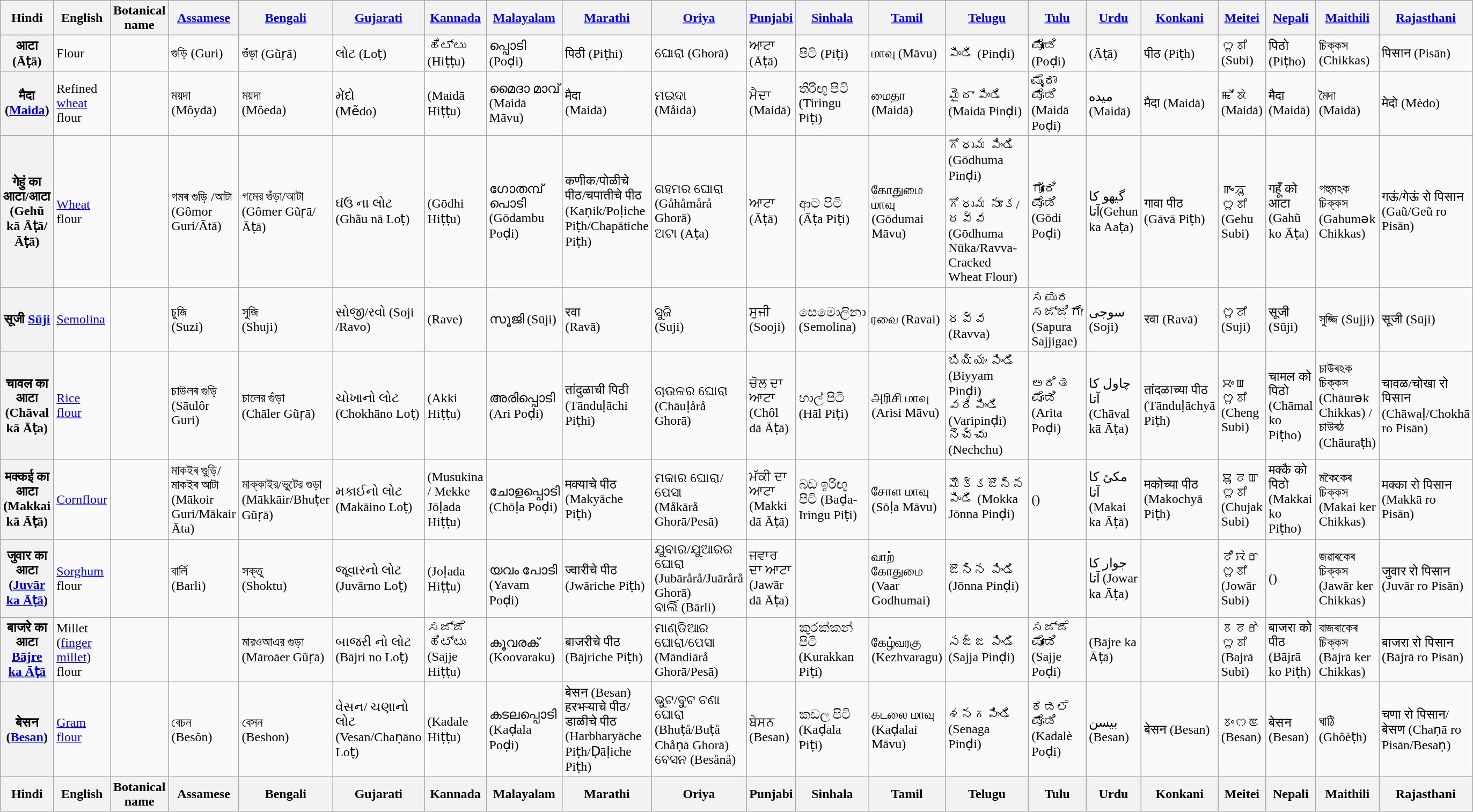<table class="wikitable sortable">
<tr>
<th>Hindi</th>
<th>English</th>
<th>Botanical name</th>
<th><a href='#'>Assamese</a></th>
<th><a href='#'>Bengali</a></th>
<th><a href='#'>Gujarati</a></th>
<th><a href='#'>Kannada</a></th>
<th><a href='#'>Malayalam</a></th>
<th><a href='#'>Marathi</a></th>
<th><a href='#'>Oriya</a></th>
<th><a href='#'>Punjabi</a></th>
<th><a href='#'>Sinhala</a></th>
<th><a href='#'>Tamil</a></th>
<th><a href='#'>Telugu</a></th>
<th><a href='#'>Tulu</a></th>
<th><a href='#'>Urdu</a></th>
<th><a href='#'>Konkani</a></th>
<th><a href='#'>Meitei</a></th>
<th><a href='#'>Nepali</a></th>
<th><a href='#'>Maithili</a></th>
<th><a href='#'>Rajasthani</a></th>
</tr>
<tr>
<th>आटा (Āṭā)</th>
<td>Flour</td>
<td></td>
<td>গুড়ি (Guri)</td>
<td>গুঁড়া (Gũṛā)</td>
<td>લોટ (Loṭ)</td>
<td>ಹಿಟ್ಟು (Hiṭṭu)</td>
<td>പ്പൊടി (Poḍi)</td>
<td>पिठी (Piṭhi)</td>
<td>ଘୋରା (Ghorā)</td>
<td>ਆਟਾ (Āṭā)</td>
<td>පිටි (Piṭi)</td>
<td>மாவு (Māvu)</td>
<td>పిండి (Pinḍi)</td>
<td>ಪೋಡಿ (Poḍi)</td>
<td>(Āṭā)</td>
<td>पीठ (Piṭh)</td>
<td>ꯁꯨꯕꯤ (Subi)</td>
<td>पिठो (Piṭho)</td>
<td>চিক্কস (Chikkas)</td>
<td>पिसान (Pisān)</td>
</tr>
<tr>
<th>मैदा (<a href='#'>Maida</a>)</th>
<td>Refined <a href='#'>wheat</a> flour</td>
<td></td>
<td>ময়দা<br>(Môydā)</td>
<td>ময়দা<br>(Môeda)</td>
<td>મેંદો<br>(Mẽdo)</td>
<td> (Maidā Hiṭṭu)</td>
<td>മൈദാ മാവ് (Maidā Māvu)</td>
<td>मैदा<br>(Maidā)</td>
<td>ମଇଦା<br>(Måidā)</td>
<td>ਮੈਦਾ (Maidā)</td>
<td>තිරිඟු පිටි (Tiringu Piṭi)</td>
<td>மைதா (Maidā)</td>
<td>మైదా పిండి (Maidā Pinḍi)</td>
<td>ಮೈದಾ ಪೊಡಿ (Maidā Poḍi)</td>
<td>ميده (Maidā)</td>
<td>मैदा (Maidā)</td>
<td>ꯃꯩꯗꯥ (Maidā)</td>
<td>मैदा (Maidā)</td>
<td>মৈদা (Maidā)</td>
<td>मेदो (Mèdo)</td>
</tr>
<tr>
<th>गेहुं का आटा/आटा (Gehũ kā Āṭā/Āṭā)</th>
<td><a href='#'>Wheat</a> flour</td>
<td></td>
<td>গমৰ গুড়ি /আটা<br>(Gômor Guri/Ātā)</td>
<td>গমের গুঁড়া/আটা<br>(Gômer Gũṛā/Āṭā)</td>
<td>ઘંંઉ ના લોટ<br>(Ghãu nā Loṭ)</td>
<td> (Gōdhi Hiṭṭu)</td>
<td>ഗോതമ്പ് പൊടി (Gōdambu Poḍi)</td>
<td>कणीक/पोळीचे पीठ/चपातीचे पीठ<br>(Kaṇik/Poḷiche Piṭh/Chapātiche Piṭh)</td>
<td>ଗହମର ଘୋରା (Gåhåmårå Ghorā)<br> ଅଟା (Aṭa)</td>
<td>ਆਟਾ (Āṭā)</td>
<td>ආට පිටි (Āṭa Piṭi)</td>
<td>கோதுமை மாவு (Gōdumai Māvu)</td>
<td>గోధుమ పిండి (Gōdhuma Pinḍi)<br><br>గోధుమ నూక/రవ్వ
(Gōdhuma Nūka/Ravva-Cracked Wheat Flour)</td>
<td>ಗೋದಿ ಪೊಡಿ (Gōdi Poḍi)</td>
<td>گيهو كا آتا(Gehun ka Aaṭa)</td>
<td>गावा पीठ (Gāvā Piṭh)</td>
<td>ꯒꯦꯍꯨ ꯁꯨꯕꯤ (Gehu Subi)</td>
<td>गहूँ को आटा (Gahũ ko Āṭa)</td>
<td>গহুমঽক চিক্কস (Gahumək Chikkas)</td>
<td>गऊं/गेऊं रो पिसान (Gaũ/Geũ ro Pisān)</td>
</tr>
<tr>
<th>सूजी <a href='#'>Sūji</a></th>
<td><a href='#'>Semolina</a></td>
<td></td>
<td>চুজি<br>(Suzi)</td>
<td>সুজি<br>(Shuji)</td>
<td>સોજી/રવો (Soji /Ravo)</td>
<td> (Rave)</td>
<td>സൂജി (Sūji)</td>
<td>रवा<br>(Ravā)</td>
<td>ସୁଜି<br>(Suji)</td>
<td>ਸੁਜੀ (Sooji)</td>
<td>සෙමොලිනා (Semolina)</td>
<td>ரவை (Ravai)</td>
<td><br>రవ్వ (Ravva)</td>
<td>ಸಪುರ ಸಜ್ಜಿಗೇ (Sapura Sajjigae)</td>
<td>سوجى (Soji)</td>
<td>रवा (Ravā)</td>
<td>ꯁꯨꯖꯤ (Suji)</td>
<td>सूजी (Sūji)</td>
<td>সুজ্জি (Sujji)</td>
<td>सूजी (Sūji)</td>
</tr>
<tr>
<th>चावल का आटा (Chāval kā Āṭa)</th>
<td><a href='#'>Rice flour</a></td>
<td></td>
<td>চাউলৰ গুড়ি<br>(Sāulôr Guri)</td>
<td>চালের গুঁড়া<br>(Chāler Gũṛā)</td>
<td>ચોખાનો લોટ<br>(Chokhāno Loṭ)</td>
<td> (Akki Hiṭṭu)</td>
<td>അരിപ്പൊടി (Ari Poḍi)</td>
<td>तांदुळाची पिठी<br>(Tānduḷāchi Piṭhi)</td>
<td>ଚାଉଳର ଘୋରା<br> (Chāuḷårå Ghorā)</td>
<td>ਚੋਲ ਦਾ ਆਟਾ (Chôl dā Āṭā)</td>
<td>හාල් පිටි (Hāl Piṭi)</td>
<td>அரிசி மாவு (Arisi Māvu)</td>
<td>బియ్యం పిండి (Biyyam Pinḍi)<br>వరిపిండి (Varipinḍi)
నెచ్చు (Nechchu)</td>
<td>ಅರಿತ ಪೊಡಿ (Arita Poḍi)</td>
<td>چاول كا آتا (Chāval kā Āṭa)</td>
<td>तांदळाच्या पीठ (Tānduḷāchyā Piṭh)</td>
<td>ꯆꯦꯡ ꯁꯨꯕꯤ (Cheng Subi)</td>
<td>चामल को पिठो (Chāmal ko Piṭho)</td>
<td>চাউৰঽক চিক্কস (Chāurək Chikkas) /<br> চাউৰঠ (Chāuraṭh)</td>
<td>चावळ/चोखा रो पिसान (Chāwaḷ/Chokhā ro Pisān)</td>
</tr>
<tr>
<th>मक्कई का आटा<br>(Makkai kā Āṭā)</th>
<td><a href='#'>Cornflour</a></td>
<td></td>
<td>মাকইৰ গুু়ড়ি/মাকইৰ আটা (Mākoir Guri/Mākair Āta)</td>
<td>মাক্কাইর/ভুুটের গুড়া (Mākkāir/Bhuṭer Gũṛā)</td>
<td>મકાઈનો લોટ<br>(Makāino Loṭ)</td>
<td> (Musukina / Mekke Jōḷada Hiṭṭu)</td>
<td>ചോളപ്പൊടി (Chōḷa Poḍi)</td>
<td>मक्याचे पीठ<br>(Makyāche Piṭh)</td>
<td>ମକାର ଘୋରା/ପେସା<br> (Måkārå Ghorā/Pesā)</td>
<td>ਮੱਕੀ ਦਾ ਆਟਾ <br>(Makki dā Āṭā)</td>
<td>බඩ ඉරිඟු පිටි (Baḍa-Iringu Piṭi)</td>
<td>சோள மாவு (Sōḷa Māvu)</td>
<td>మొక్కజొన్న పిండి (Mokka Jōnna Pinḍi)</td>
<td>()</td>
<td>مكئ كا آتا (Makai ka Āṭā)</td>
<td>मकोच्या पीठ (Makochyā Piṭh)</td>
<td>ꯆꯨꯖꯛ ꯁꯨꯕꯤ (Chujak Subi)</td>
<td>मक्कै को पिठो (Makkai ko Piṭho)</td>
<td>মকৈকেৰ চিক্কস (Makai ker Chikkas)</td>
<td>मक्का रो पिसान (Makkā ro Pisān)</td>
</tr>
<tr>
<th>जुवार का आटा (<a href='#'>Juvār ka Āṭā</a>)</th>
<td><a href='#'>Sorghum</a> flour</td>
<td></td>
<td>বাৰ্লি<br>(Barli)</td>
<td>সক্তু<br>(Shoktu)</td>
<td>જૂવારનો લોટ<br>(Juvārno Loṭ)</td>
<td> (Joḷada Hiṭṭu)</td>
<td><br>യവം പോടി (Yavam Poḍi)</td>
<td>ज्वारीचे पीठ<br>(Jwāriche Piṭh)</td>
<td>ଯୁବାର/ଯୁଆରର ଘୋରା (Jubārårå/Juārårå Ghorā)<br>ବାର୍ଲି (Bārli)</td>
<td>ਜਵਾਰ ਦਾ ਆਟਾ (Jawār dā Āṭa)</td>
<td></td>
<td>வாற் கோதுமை (Vaar Godhumai)</td>
<td>జొన్న పిండి (Jōnna Pinḍi)</td>
<td></td>
<td>جوار كا آتا (Jowar ka Āṭa)</td>
<td></td>
<td>ꯖꯣꯋꯥꯔ ꯁꯨꯕꯤ (Jowār Subi)</td>
<td>()</td>
<td>জৱাৰকেৰ চিক্কস (Jawār ker Chikkas)</td>
<td>जुवार रो पिसान (Juvār ro Pisān)</td>
</tr>
<tr>
<th>बाजरे का आटा <a href='#'>Bājre ka Āṭā</a></th>
<td>Millet (<a href='#'>finger millet</a>) flour</td>
<td></td>
<td></td>
<td>মারওআএর গুড়া (Māroāer Gũṛā)</td>
<td>બાજરી નો લોટ<br>(Bājri no Loṭ)</td>
<td>ಸಜ್ಜೆ ಹಿಟ್ಟು (Sajje Hiṭṭu)</td>
<td>കൂവരക് (Koovaraku)</td>
<td>बाजरीचे पीठ<br>(Bājriche Piṭh)</td>
<td>ମାଣ୍ଡିଆର ଘୋରା/ପେସା<br> (Māndiārå Ghorā/Pesā)</td>
<td></td>
<td>කුරක්කන් පිටි (Kurakkan Piṭi)</td>
<td>கேழ்வரகு (Kezhvaragu)</td>
<td>సజ్జ పిండి (Sajja Pinḍi)</td>
<td>ಸಜ್ಜೆ ಪೋಡಿ (Sajje Poḍi)</td>
<td>(Bājre ka Āṭā)</td>
<td></td>
<td>ꯕꯖꯔꯥ ꯁꯨꯕꯤ (Bajrā Subi)</td>
<td>बाजरा को पीठ (Bājrā ko Piṭh)</td>
<td>বাজৰাকেৰ চিক্কস (Bājrā ker Chikkas)</td>
<td>बाजरा रो पिसान (Bājrā ro Pisān)</td>
</tr>
<tr>
<th>बेसन (<a href='#'>Besan</a>)</th>
<td><a href='#'>Gram flour</a></td>
<td></td>
<td>বেচন<br>(Besôn)</td>
<td>বেসন<br>(Beshon)</td>
<td>વેસન/ ચણાનો લોટ<br>(Vesan/Chaṇāno Loṭ)</td>
<td> (Kadale Hiṭṭu)</td>
<td>കടലപ്പൊടി (Kaḍala Poḍi)</td>
<td>बेसन (Besan)<br>हरभऱ्याचे पीठ/डाळीचे पीठ (Harbharyāche Piṭh/Ḍāḷiche Piṭh)</td>
<td>ଭୁୁଟ/ବୁୁଟ ଚଣା ଘୋରା  (Bhuṭå/Buṭå Chåṇā Ghorā) <br>ବେସନ (Besånå)</td>
<td>ਬੇਸਨ (Besan)</td>
<td>කඩල පිටි (Kaḍala Piṭi)</td>
<td>கடலை மாவு (Kaḍalai Māvu)</td>
<td>శనగపిండి (Senaga Pinḍi)</td>
<td>ಕಡಲೆ ಪೊಡಿ (Kadalè Poḍi)</td>
<td>بيسن (Besan)</td>
<td>बेसन (Besan)</td>
<td>ꯕꯦꯁꯟ (Besan)</td>
<td>बेसन (Besan)</td>
<td>ঘাঠি (Ghôèṭh)</td>
<td>चणा रो पिसान/बेसण (Chaṇā ro Pisān/Besaṇ)</td>
</tr>
<tr class="sortbottom">
<th>Hindi</th>
<th>English</th>
<th>Botanical name</th>
<th>Assamese</th>
<th>Bengali</th>
<th>Gujarati</th>
<th>Kannada</th>
<th>Malayalam</th>
<th>Marathi</th>
<th>Oriya</th>
<th>Punjabi</th>
<th>Sinhala</th>
<th>Tamil</th>
<th>Telugu</th>
<th>Tulu</th>
<th>Urdu</th>
<th>Konkani</th>
<th>Meitei</th>
<th>Nepali</th>
<th>Maithili</th>
<th>Rajasthani</th>
</tr>
</table>
